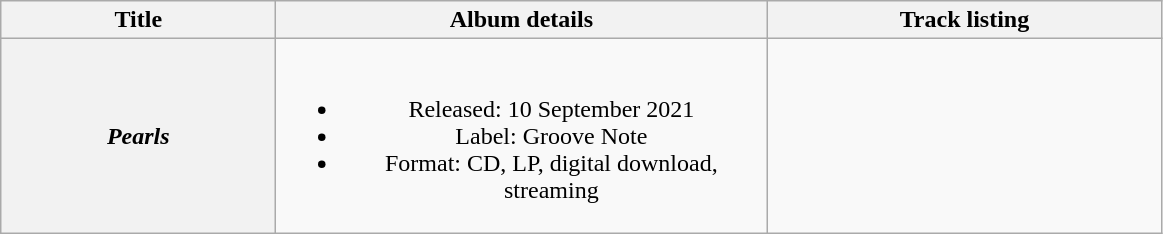<table class="wikitable plainrowheaders" style="text-align:center;">
<tr>
<th scope="col" style="width:11em;">Title</th>
<th scope="col" style="width:20em;">Album details</th>
<th scope="col" style="width:16em;">Track listing</th>
</tr>
<tr>
<th scope="row"><em>Pearls</em></th>
<td><br><ul><li>Released: 10 September 2021</li><li>Label: Groove Note</li><li>Format: CD, LP, digital download, streaming</li></ul></td>
<td></td>
</tr>
</table>
